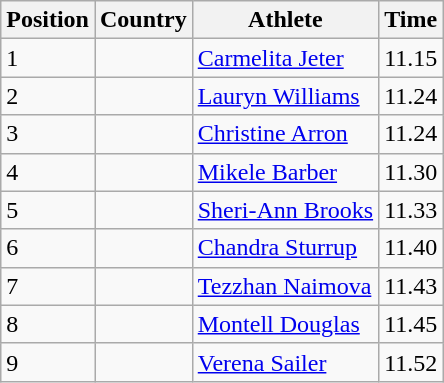<table class="wikitable">
<tr>
<th>Position</th>
<th>Country</th>
<th>Athlete</th>
<th>Time</th>
</tr>
<tr>
<td>1</td>
<td></td>
<td><a href='#'>Carmelita Jeter</a></td>
<td>11.15</td>
</tr>
<tr>
<td>2</td>
<td></td>
<td><a href='#'>Lauryn Williams</a></td>
<td>11.24</td>
</tr>
<tr>
<td>3</td>
<td></td>
<td><a href='#'>Christine Arron</a></td>
<td>11.24</td>
</tr>
<tr>
<td>4</td>
<td></td>
<td><a href='#'>Mikele Barber</a></td>
<td>11.30</td>
</tr>
<tr>
<td>5</td>
<td></td>
<td><a href='#'>Sheri-Ann Brooks</a></td>
<td>11.33</td>
</tr>
<tr>
<td>6</td>
<td></td>
<td><a href='#'>Chandra Sturrup</a></td>
<td>11.40</td>
</tr>
<tr>
<td>7</td>
<td></td>
<td><a href='#'>Tezzhan Naimova</a></td>
<td>11.43</td>
</tr>
<tr>
<td>8</td>
<td></td>
<td><a href='#'>Montell Douglas</a></td>
<td>11.45</td>
</tr>
<tr>
<td>9</td>
<td></td>
<td><a href='#'>Verena Sailer</a></td>
<td>11.52</td>
</tr>
</table>
